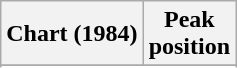<table class="wikitable plainrowheaders" style="text-align:center">
<tr>
<th scope="col">Chart (1984)</th>
<th scope="col">Peak<br>position</th>
</tr>
<tr>
</tr>
<tr>
</tr>
</table>
